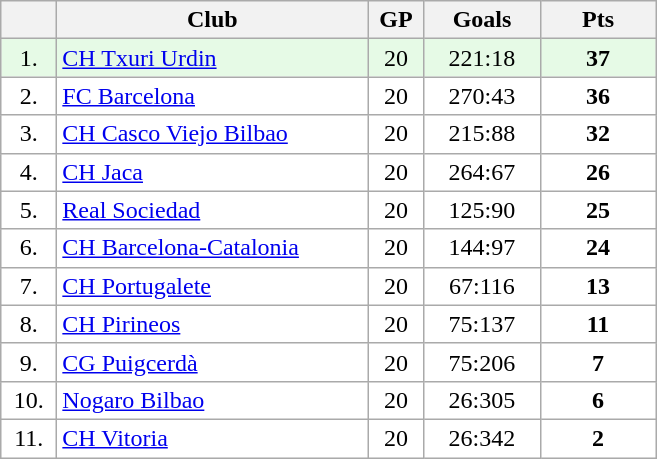<table class="wikitable">
<tr>
<th width="30"></th>
<th width="200">Club</th>
<th width="30">GP</th>
<th width="70">Goals</th>
<th width="70">Pts</th>
</tr>
<tr bgcolor="#e6fae6" align="center">
<td>1.</td>
<td align="left"><a href='#'>CH Txuri Urdin</a></td>
<td>20</td>
<td>221:18</td>
<td><strong>37</strong></td>
</tr>
<tr bgcolor="#FFFFFF" align="center">
<td>2.</td>
<td align="left"><a href='#'>FC Barcelona</a></td>
<td>20</td>
<td>270:43</td>
<td><strong>36</strong></td>
</tr>
<tr bgcolor="#FFFFFF" align="center">
<td>3.</td>
<td align="left"><a href='#'>CH Casco Viejo Bilbao</a></td>
<td>20</td>
<td>215:88</td>
<td><strong>32</strong></td>
</tr>
<tr bgcolor="#FFFFFF" align="center">
<td>4.</td>
<td align="left"><a href='#'>CH Jaca</a></td>
<td>20</td>
<td>264:67</td>
<td><strong>26</strong></td>
</tr>
<tr bgcolor="#FFFFFF" align="center">
<td>5.</td>
<td align="left"><a href='#'>Real Sociedad</a></td>
<td>20</td>
<td>125:90</td>
<td><strong>25</strong></td>
</tr>
<tr bgcolor="#FFFFFF" align="center">
<td>6.</td>
<td align="left"><a href='#'>CH Barcelona-Catalonia</a></td>
<td>20</td>
<td>144:97</td>
<td><strong>24</strong></td>
</tr>
<tr bgcolor="#FFFFFF" align="center">
<td>7.</td>
<td align="left"><a href='#'>CH Portugalete</a></td>
<td>20</td>
<td>67:116</td>
<td><strong>13</strong></td>
</tr>
<tr bgcolor="#FFFFFF" align="center">
<td>8.</td>
<td align="left"><a href='#'>CH Pirineos</a></td>
<td>20</td>
<td>75:137</td>
<td><strong>11</strong></td>
</tr>
<tr bgcolor="#FFFFFF" align="center">
<td>9.</td>
<td align="left"><a href='#'>CG Puigcerdà</a></td>
<td>20</td>
<td>75:206</td>
<td><strong>7</strong></td>
</tr>
<tr bgcolor="#FFFFFF" align="center">
<td>10.</td>
<td align="left"><a href='#'>Nogaro Bilbao</a></td>
<td>20</td>
<td>26:305</td>
<td><strong>6</strong></td>
</tr>
<tr bgcolor="#FFFFFF" align="center">
<td>11.</td>
<td align="left"><a href='#'>CH Vitoria</a></td>
<td>20</td>
<td>26:342</td>
<td><strong>2</strong></td>
</tr>
</table>
